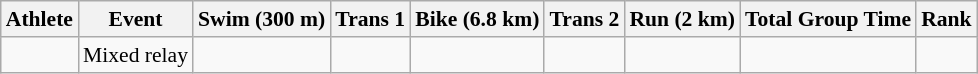<table class="wikitable" style="font-size:90%">
<tr>
<th>Athlete</th>
<th>Event</th>
<th>Swim (300 m)</th>
<th>Trans 1</th>
<th>Bike (6.8 km)</th>
<th>Trans 2</th>
<th>Run (2 km)</th>
<th>Total Group Time</th>
<th>Rank</th>
</tr>
<tr align=center>
<td align=left></td>
<td align=left>Mixed relay</td>
<td></td>
<td></td>
<td></td>
<td></td>
<td></td>
<td></td>
<td></td>
</tr>
</table>
